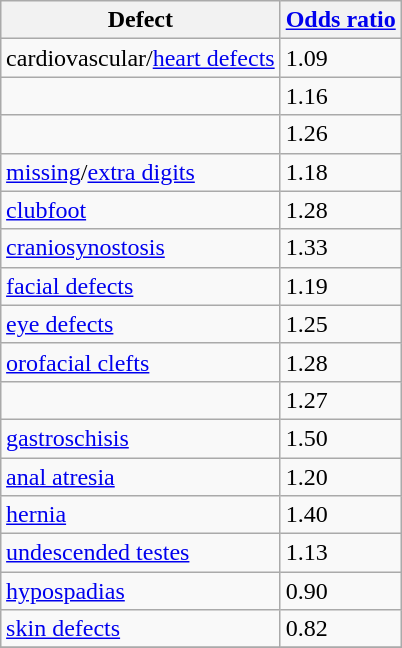<table class="wikitable" align="right">
<tr>
<th>Defect</th>
<th><a href='#'>Odds ratio</a></th>
</tr>
<tr>
<td>cardiovascular/<a href='#'>heart defects</a></td>
<td>1.09</td>
</tr>
<tr>
<td></td>
<td>1.16</td>
</tr>
<tr>
<td></td>
<td>1.26</td>
</tr>
<tr>
<td><a href='#'>missing</a>/<a href='#'>extra digits</a></td>
<td>1.18</td>
</tr>
<tr>
<td><a href='#'>clubfoot</a></td>
<td>1.28</td>
</tr>
<tr>
<td><a href='#'>craniosynostosis</a></td>
<td>1.33</td>
</tr>
<tr>
<td><a href='#'>facial defects</a></td>
<td>1.19</td>
</tr>
<tr>
<td><a href='#'>eye defects</a></td>
<td>1.25</td>
</tr>
<tr>
<td><a href='#'>orofacial clefts</a></td>
<td>1.28</td>
</tr>
<tr>
<td></td>
<td>1.27</td>
</tr>
<tr>
<td><a href='#'>gastroschisis</a></td>
<td>1.50</td>
</tr>
<tr>
<td><a href='#'>anal atresia</a></td>
<td>1.20</td>
</tr>
<tr>
<td><a href='#'>hernia</a></td>
<td>1.40</td>
</tr>
<tr>
<td><a href='#'>undescended testes</a></td>
<td>1.13</td>
</tr>
<tr>
<td><a href='#'>hypospadias</a></td>
<td>0.90</td>
</tr>
<tr>
<td><a href='#'>skin defects</a></td>
<td>0.82</td>
</tr>
<tr>
</tr>
</table>
